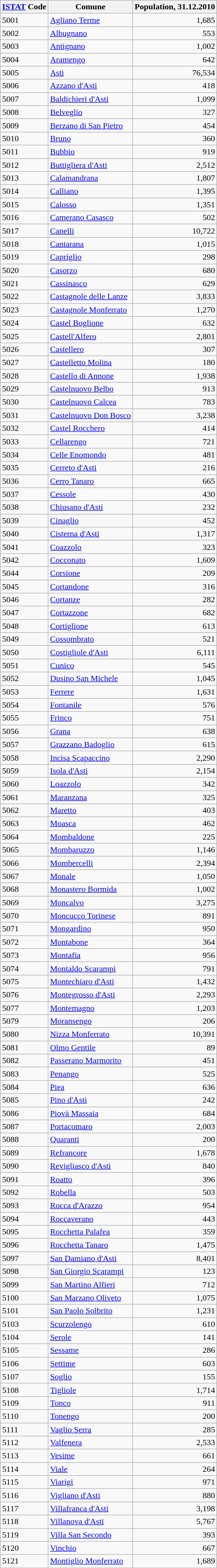<table class="wikitable sortable">
<tr>
<th><a href='#'>ISTAT</a> Code</th>
<th>Comune</th>
<th>Population, 31.12.2010</th>
</tr>
<tr>
<td>5001</td>
<td><a href='#'>Agliano Terme</a></td>
<td align="right">1,685</td>
</tr>
<tr>
<td>5002</td>
<td><a href='#'>Albugnano</a></td>
<td align="right">553</td>
</tr>
<tr>
<td>5003</td>
<td><a href='#'>Antignano</a></td>
<td align="right">1,002</td>
</tr>
<tr>
<td>5004</td>
<td><a href='#'>Aramengo</a></td>
<td align="right">642</td>
</tr>
<tr>
<td>5005</td>
<td><a href='#'>Asti</a></td>
<td align="right">76,534</td>
</tr>
<tr>
<td>5006</td>
<td><a href='#'>Azzano d'Asti</a></td>
<td align="right">418</td>
</tr>
<tr>
<td>5007</td>
<td><a href='#'>Baldichieri d'Asti</a></td>
<td align="right">1,099</td>
</tr>
<tr>
<td>5008</td>
<td><a href='#'>Belveglio</a></td>
<td align="right">327</td>
</tr>
<tr>
<td>5009</td>
<td><a href='#'>Berzano di San Pietro</a></td>
<td align="right">454</td>
</tr>
<tr>
<td>5010</td>
<td><a href='#'>Bruno</a></td>
<td align="right">360</td>
</tr>
<tr>
<td>5011</td>
<td><a href='#'>Bubbio</a></td>
<td align="right">919</td>
</tr>
<tr>
<td>5012</td>
<td><a href='#'>Buttigliera d'Asti</a></td>
<td align="right">2,512</td>
</tr>
<tr>
<td>5013</td>
<td><a href='#'>Calamandrana</a></td>
<td align="right">1,807</td>
</tr>
<tr>
<td>5014</td>
<td><a href='#'>Calliano</a></td>
<td align="right">1,395</td>
</tr>
<tr>
<td>5015</td>
<td><a href='#'>Calosso</a></td>
<td align="right">1,351</td>
</tr>
<tr>
<td>5016</td>
<td><a href='#'>Camerano Casasco</a></td>
<td align="right">502</td>
</tr>
<tr>
<td>5017</td>
<td><a href='#'>Canelli</a></td>
<td align="right">10,722</td>
</tr>
<tr>
<td>5018</td>
<td><a href='#'>Cantarana</a></td>
<td align="right">1,015</td>
</tr>
<tr>
<td>5019</td>
<td><a href='#'>Capriglio</a></td>
<td align="right">298</td>
</tr>
<tr>
<td>5020</td>
<td><a href='#'>Casorzo</a></td>
<td align="right">680</td>
</tr>
<tr>
<td>5021</td>
<td><a href='#'>Cassinasco</a></td>
<td align="right">629</td>
</tr>
<tr>
<td>5022</td>
<td><a href='#'>Castagnole delle Lanze</a></td>
<td align="right">3,833</td>
</tr>
<tr>
<td>5023</td>
<td><a href='#'>Castagnole Monferrato</a></td>
<td align="right">1,270</td>
</tr>
<tr>
<td>5024</td>
<td><a href='#'>Castel Boglione</a></td>
<td align="right">632</td>
</tr>
<tr>
<td>5025</td>
<td><a href='#'>Castell'Alfero</a></td>
<td align="right">2,801</td>
</tr>
<tr>
<td>5026</td>
<td><a href='#'>Castellero</a></td>
<td align="right">307</td>
</tr>
<tr>
<td>5027</td>
<td><a href='#'>Castelletto Molina</a></td>
<td align="right">180</td>
</tr>
<tr>
<td>5028</td>
<td><a href='#'>Castello di Annone</a></td>
<td align="right">1,938</td>
</tr>
<tr>
<td>5029</td>
<td><a href='#'>Castelnuovo Belbo</a></td>
<td align="right">913</td>
</tr>
<tr>
<td>5030</td>
<td><a href='#'>Castelnuovo Calcea</a></td>
<td align="right">783</td>
</tr>
<tr>
<td>5031</td>
<td><a href='#'>Castelnuovo Don Bosco</a></td>
<td align="right">3,238</td>
</tr>
<tr>
<td>5032</td>
<td><a href='#'>Castel Rocchero</a></td>
<td align="right">414</td>
</tr>
<tr>
<td>5033</td>
<td><a href='#'>Cellarengo</a></td>
<td align="right">721</td>
</tr>
<tr>
<td>5034</td>
<td><a href='#'>Celle Enomondo</a></td>
<td align="right">481</td>
</tr>
<tr>
<td>5035</td>
<td><a href='#'>Cerreto d'Asti</a></td>
<td align="right">216</td>
</tr>
<tr>
<td>5036</td>
<td><a href='#'>Cerro Tanaro</a></td>
<td align="right">665</td>
</tr>
<tr>
<td>5037</td>
<td><a href='#'>Cessole</a></td>
<td align="right">430</td>
</tr>
<tr>
<td>5038</td>
<td><a href='#'>Chiusano d'Asti</a></td>
<td align="right">232</td>
</tr>
<tr>
<td>5039</td>
<td><a href='#'>Cinaglio</a></td>
<td align="right">452</td>
</tr>
<tr>
<td>5040</td>
<td><a href='#'>Cisterna d'Asti</a></td>
<td align="right">1,317</td>
</tr>
<tr>
<td>5041</td>
<td><a href='#'>Coazzolo</a></td>
<td align="right">323</td>
</tr>
<tr>
<td>5042</td>
<td><a href='#'>Cocconato</a></td>
<td align="right">1,609</td>
</tr>
<tr>
<td>5044</td>
<td><a href='#'>Corsione</a></td>
<td align="right">209</td>
</tr>
<tr>
<td>5045</td>
<td><a href='#'>Cortandone</a></td>
<td align="right">316</td>
</tr>
<tr>
<td>5046</td>
<td><a href='#'>Cortanze</a></td>
<td align="right">282</td>
</tr>
<tr>
<td>5047</td>
<td><a href='#'>Cortazzone</a></td>
<td align="right">682</td>
</tr>
<tr>
<td>5048</td>
<td><a href='#'>Cortiglione</a></td>
<td align="right">613</td>
</tr>
<tr>
<td>5049</td>
<td><a href='#'>Cossombrato</a></td>
<td align="right">521</td>
</tr>
<tr>
<td>5050</td>
<td><a href='#'>Costigliole d'Asti</a></td>
<td align="right">6,111</td>
</tr>
<tr>
<td>5051</td>
<td><a href='#'>Cunico</a></td>
<td align="right">545</td>
</tr>
<tr>
<td>5052</td>
<td><a href='#'>Dusino San Michele</a></td>
<td align="right">1,045</td>
</tr>
<tr>
<td>5053</td>
<td><a href='#'>Ferrere</a></td>
<td align="right">1,631</td>
</tr>
<tr>
<td>5054</td>
<td><a href='#'>Fontanile</a></td>
<td align="right">576</td>
</tr>
<tr>
<td>5055</td>
<td><a href='#'>Frinco</a></td>
<td align="right">751</td>
</tr>
<tr>
<td>5056</td>
<td><a href='#'>Grana</a></td>
<td align="right">638</td>
</tr>
<tr>
<td>5057</td>
<td><a href='#'>Grazzano Badoglio</a></td>
<td align="right">615</td>
</tr>
<tr>
<td>5058</td>
<td><a href='#'>Incisa Scapaccino</a></td>
<td align="right">2,290</td>
</tr>
<tr>
<td>5059</td>
<td><a href='#'>Isola d'Asti</a></td>
<td align="right">2,154</td>
</tr>
<tr>
<td>5060</td>
<td><a href='#'>Loazzolo</a></td>
<td align="right">342</td>
</tr>
<tr>
<td>5061</td>
<td><a href='#'>Maranzana</a></td>
<td align="right">325</td>
</tr>
<tr>
<td>5062</td>
<td><a href='#'>Maretto</a></td>
<td align="right">403</td>
</tr>
<tr>
<td>5063</td>
<td><a href='#'>Moasca</a></td>
<td align="right">462</td>
</tr>
<tr>
<td>5064</td>
<td><a href='#'>Mombaldone</a></td>
<td align="right">225</td>
</tr>
<tr>
<td>5065</td>
<td><a href='#'>Mombaruzzo</a></td>
<td align="right">1,146</td>
</tr>
<tr>
<td>5066</td>
<td><a href='#'>Mombercelli</a></td>
<td align="right">2,394</td>
</tr>
<tr>
<td>5067</td>
<td><a href='#'>Monale</a></td>
<td align="right">1,050</td>
</tr>
<tr>
<td>5068</td>
<td><a href='#'>Monastero Bormida</a></td>
<td align="right">1,002</td>
</tr>
<tr>
<td>5069</td>
<td><a href='#'>Moncalvo</a></td>
<td align="right">3,275</td>
</tr>
<tr>
<td>5070</td>
<td><a href='#'>Moncucco Torinese</a></td>
<td align="right">891</td>
</tr>
<tr>
<td>5071</td>
<td><a href='#'>Mongardino</a></td>
<td align="right">950</td>
</tr>
<tr>
<td>5072</td>
<td><a href='#'>Montabone</a></td>
<td align="right">364</td>
</tr>
<tr>
<td>5073</td>
<td><a href='#'>Montafia</a></td>
<td align="right">956</td>
</tr>
<tr>
<td>5074</td>
<td><a href='#'>Montaldo Scarampi</a></td>
<td align="right">791</td>
</tr>
<tr>
<td>5075</td>
<td><a href='#'>Montechiaro d'Asti</a></td>
<td align="right">1,432</td>
</tr>
<tr>
<td>5076</td>
<td><a href='#'>Montegrosso d'Asti</a></td>
<td align="right">2,293</td>
</tr>
<tr>
<td>5077</td>
<td><a href='#'>Montemagno</a></td>
<td align="right">1,203</td>
</tr>
<tr>
<td>5079</td>
<td><a href='#'>Moransengo</a></td>
<td align="right">206</td>
</tr>
<tr>
<td>5080</td>
<td><a href='#'>Nizza Monferrato</a></td>
<td align="right">10,391</td>
</tr>
<tr>
<td>5081</td>
<td><a href='#'>Olmo Gentile</a></td>
<td align="right">89</td>
</tr>
<tr>
<td>5082</td>
<td><a href='#'>Passerano Marmorito</a></td>
<td align="right">451</td>
</tr>
<tr>
<td>5083</td>
<td><a href='#'>Penango</a></td>
<td align="right">525</td>
</tr>
<tr>
<td>5084</td>
<td><a href='#'>Piea</a></td>
<td align="right">636</td>
</tr>
<tr>
<td>5085</td>
<td><a href='#'>Pino d'Asti</a></td>
<td align="right">242</td>
</tr>
<tr>
<td>5086</td>
<td><a href='#'>Piovà Massaia</a></td>
<td align="right">684</td>
</tr>
<tr>
<td>5087</td>
<td><a href='#'>Portacomaro</a></td>
<td align="right">2,003</td>
</tr>
<tr>
<td>5088</td>
<td><a href='#'>Quaranti</a></td>
<td align="right">200</td>
</tr>
<tr>
<td>5089</td>
<td><a href='#'>Refrancore</a></td>
<td align="right">1,678</td>
</tr>
<tr>
<td>5090</td>
<td><a href='#'>Revigliasco d'Asti</a></td>
<td align="right">840</td>
</tr>
<tr>
<td>5091</td>
<td><a href='#'>Roatto</a></td>
<td align="right">396</td>
</tr>
<tr>
<td>5092</td>
<td><a href='#'>Robella</a></td>
<td align="right">503</td>
</tr>
<tr>
<td>5093</td>
<td><a href='#'>Rocca d'Arazzo</a></td>
<td align="right">954</td>
</tr>
<tr>
<td>5094</td>
<td><a href='#'>Roccaverano</a></td>
<td align="right">443</td>
</tr>
<tr>
<td>5095</td>
<td><a href='#'>Rocchetta Palafea</a></td>
<td align="right">359</td>
</tr>
<tr>
<td>5096</td>
<td><a href='#'>Rocchetta Tanaro</a></td>
<td align="right">1,475</td>
</tr>
<tr>
<td>5097</td>
<td><a href='#'>San Damiano d'Asti</a></td>
<td align="right">8,401</td>
</tr>
<tr>
<td>5098</td>
<td><a href='#'>San Giorgio Scarampi</a></td>
<td align="right">123</td>
</tr>
<tr>
<td>5099</td>
<td><a href='#'>San Martino Alfieri</a></td>
<td align="right">712</td>
</tr>
<tr>
<td>5100</td>
<td><a href='#'>San Marzano Oliveto</a></td>
<td align="right">1,075</td>
</tr>
<tr>
<td>5101</td>
<td><a href='#'>San Paolo Solbrito</a></td>
<td align="right">1,231</td>
</tr>
<tr>
<td>5103</td>
<td><a href='#'>Scurzolengo</a></td>
<td align="right">610</td>
</tr>
<tr>
<td>5104</td>
<td><a href='#'>Serole</a></td>
<td align="right">141</td>
</tr>
<tr>
<td>5105</td>
<td><a href='#'>Sessame</a></td>
<td align="right">286</td>
</tr>
<tr>
<td>5106</td>
<td><a href='#'>Settime</a></td>
<td align="right">603</td>
</tr>
<tr>
<td>5107</td>
<td><a href='#'>Soglio</a></td>
<td align="right">155</td>
</tr>
<tr>
<td>5108</td>
<td><a href='#'>Tigliole</a></td>
<td align="right">1,714</td>
</tr>
<tr>
<td>5109</td>
<td><a href='#'>Tonco</a></td>
<td align="right">911</td>
</tr>
<tr>
<td>5110</td>
<td><a href='#'>Tonengo</a></td>
<td align="right">200</td>
</tr>
<tr>
<td>5111</td>
<td><a href='#'>Vaglio Serra</a></td>
<td align="right">285</td>
</tr>
<tr>
<td>5112</td>
<td><a href='#'>Valfenera</a></td>
<td align="right">2,533</td>
</tr>
<tr>
<td>5113</td>
<td><a href='#'>Vesime</a></td>
<td align="right">661</td>
</tr>
<tr>
<td>5114</td>
<td><a href='#'>Viale</a></td>
<td align="right">264</td>
</tr>
<tr>
<td>5115</td>
<td><a href='#'>Viarigi</a></td>
<td align="right">971</td>
</tr>
<tr>
<td>5116</td>
<td><a href='#'>Vigliano d'Asti</a></td>
<td align="right">880</td>
</tr>
<tr>
<td>5117</td>
<td><a href='#'>Villafranca d'Asti</a></td>
<td align="right">3,198</td>
</tr>
<tr>
<td>5118</td>
<td><a href='#'>Villanova d'Asti</a></td>
<td align="right">5,767</td>
</tr>
<tr>
<td>5119</td>
<td><a href='#'>Villa San Secondo</a></td>
<td align="right">393</td>
</tr>
<tr>
<td>5120</td>
<td><a href='#'>Vinchio</a></td>
<td align="right">667</td>
</tr>
<tr>
<td>5121</td>
<td><a href='#'>Montiglio Monferrato</a></td>
<td align="right">1,689</td>
</tr>
<tr>
</tr>
</table>
